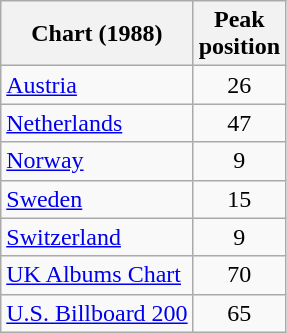<table class="wikitable">
<tr>
<th>Chart (1988)</th>
<th>Peak<br>position</th>
</tr>
<tr>
<td><a href='#'>Austria</a></td>
<td align="center">26</td>
</tr>
<tr>
<td><a href='#'>Netherlands</a></td>
<td align="center">47</td>
</tr>
<tr>
<td><a href='#'>Norway</a></td>
<td align="center">9</td>
</tr>
<tr>
<td><a href='#'>Sweden</a></td>
<td align="center">15</td>
</tr>
<tr>
<td><a href='#'>Switzerland</a></td>
<td align="center">9</td>
</tr>
<tr>
<td><a href='#'>UK Albums Chart</a></td>
<td align="center">70</td>
</tr>
<tr>
<td><a href='#'>U.S. Billboard 200</a></td>
<td align="center">65</td>
</tr>
</table>
